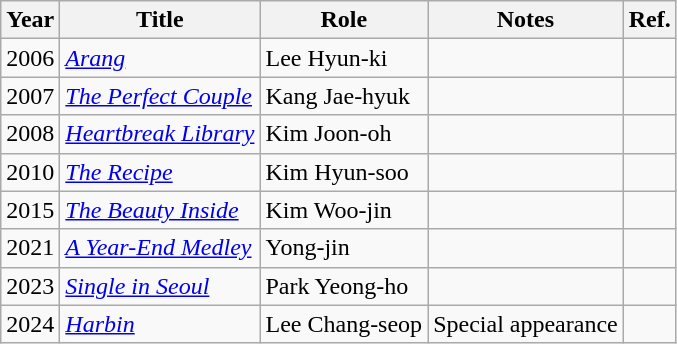<table class="wikitable">
<tr>
<th>Year</th>
<th>Title</th>
<th>Role</th>
<th>Notes</th>
<th>Ref.</th>
</tr>
<tr>
<td>2006</td>
<td><em><a href='#'>Arang</a></em> </td>
<td>Lee Hyun-ki</td>
<td></td>
<td></td>
</tr>
<tr>
<td>2007</td>
<td><em><a href='#'>The Perfect Couple</a></em> </td>
<td>Kang Jae-hyuk</td>
<td></td>
<td></td>
</tr>
<tr>
<td>2008</td>
<td><em><a href='#'>Heartbreak Library</a></em> </td>
<td>Kim Joon-oh</td>
<td></td>
<td></td>
</tr>
<tr>
<td>2010</td>
<td><em><a href='#'>The Recipe</a></em> </td>
<td>Kim Hyun-soo</td>
<td></td>
<td></td>
</tr>
<tr>
<td>2015</td>
<td><em><a href='#'>The Beauty Inside</a></em></td>
<td>Kim Woo-jin</td>
<td></td>
<td></td>
</tr>
<tr>
<td>2021</td>
<td><em><a href='#'>A Year-End Medley</a></em></td>
<td>Yong-jin</td>
<td></td>
<td></td>
</tr>
<tr>
<td>2023</td>
<td><em><a href='#'>Single in Seoul</a></em></td>
<td>Park Yeong-ho</td>
<td></td>
<td></td>
</tr>
<tr>
<td>2024</td>
<td><em><a href='#'>Harbin</a></em></td>
<td>Lee Chang-seop</td>
<td>Special appearance</td>
<td></td>
</tr>
</table>
